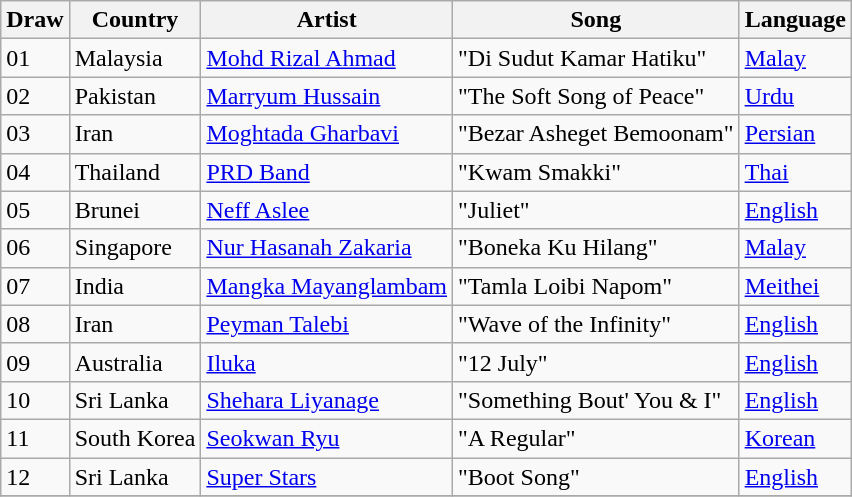<table class="sortable wikitable">
<tr>
<th>Draw</th>
<th>Country</th>
<th>Artist</th>
<th>Song</th>
<th>Language</th>
</tr>
<tr>
<td>01</td>
<td>Malaysia</td>
<td><a href='#'>Mohd Rizal Ahmad</a></td>
<td>"Di Sudut Kamar Hatiku"</td>
<td><a href='#'>Malay</a></td>
</tr>
<tr>
<td>02</td>
<td>Pakistan</td>
<td><a href='#'>Marryum Hussain</a></td>
<td>"The Soft Song of Peace"</td>
<td><a href='#'>Urdu</a></td>
</tr>
<tr>
<td>03</td>
<td>Iran</td>
<td><a href='#'>Moghtada Gharbavi</a></td>
<td>"Bezar Asheget Bemoonam"</td>
<td><a href='#'>Persian</a></td>
</tr>
<tr>
<td>04</td>
<td>Thailand</td>
<td><a href='#'>PRD Band</a></td>
<td>"Kwam Smakki"</td>
<td><a href='#'>Thai</a></td>
</tr>
<tr>
<td>05</td>
<td>Brunei</td>
<td><a href='#'>Neff Aslee</a></td>
<td>"Juliet"</td>
<td><a href='#'>English</a></td>
</tr>
<tr>
<td>06</td>
<td>Singapore</td>
<td><a href='#'>Nur Hasanah Zakaria</a></td>
<td>"Boneka Ku Hilang"</td>
<td><a href='#'>Malay</a></td>
</tr>
<tr>
<td>07</td>
<td>India</td>
<td><a href='#'>Mangka Mayanglambam</a></td>
<td>"Tamla Loibi Napom"</td>
<td><a href='#'>Meithei</a></td>
</tr>
<tr>
<td>08</td>
<td>Iran</td>
<td><a href='#'>Peyman Talebi</a></td>
<td>"Wave of the Infinity"</td>
<td><a href='#'>English</a></td>
</tr>
<tr>
<td>09</td>
<td>Australia</td>
<td><a href='#'>Iluka</a></td>
<td>"12 July"</td>
<td><a href='#'>English</a></td>
</tr>
<tr>
<td>10</td>
<td>Sri Lanka</td>
<td><a href='#'>Shehara Liyanage</a></td>
<td>"Something Bout' You & I"</td>
<td><a href='#'>English</a></td>
</tr>
<tr>
<td>11</td>
<td>South Korea</td>
<td><a href='#'>Seokwan Ryu</a></td>
<td>"A Regular"</td>
<td><a href='#'>Korean</a></td>
</tr>
<tr>
<td>12</td>
<td>Sri Lanka</td>
<td><a href='#'>Super Stars</a></td>
<td>"Boot Song"</td>
<td><a href='#'>English</a></td>
</tr>
<tr>
</tr>
</table>
